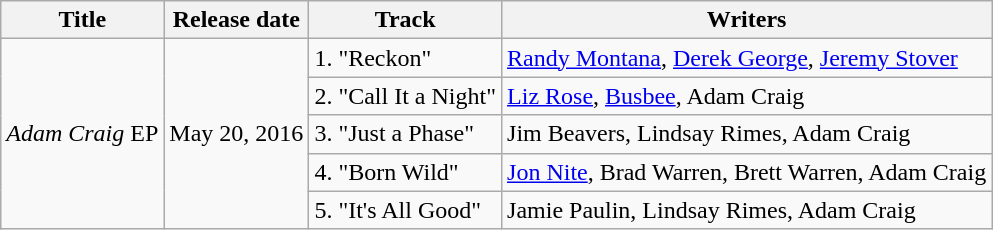<table class="wikitable">
<tr>
<th>Title</th>
<th>Release date</th>
<th>Track</th>
<th>Writers</th>
</tr>
<tr>
<td rowspan="5"><em>Adam Craig</em> EP</td>
<td rowspan="5">May 20, 2016</td>
<td>1. "Reckon"</td>
<td><a href='#'>Randy Montana</a>, <a href='#'>Derek George</a>, <a href='#'>Jeremy Stover</a></td>
</tr>
<tr>
<td>2. "Call It a Night"</td>
<td><a href='#'>Liz Rose</a>, <a href='#'>Busbee</a>, Adam Craig</td>
</tr>
<tr>
<td>3. "Just a Phase"</td>
<td>Jim Beavers, Lindsay Rimes, Adam Craig</td>
</tr>
<tr>
<td>4. "Born Wild"</td>
<td><a href='#'>Jon Nite</a>, Brad Warren, Brett Warren, Adam Craig</td>
</tr>
<tr>
<td>5. "It's All Good"</td>
<td>Jamie Paulin, Lindsay Rimes, Adam Craig</td>
</tr>
</table>
